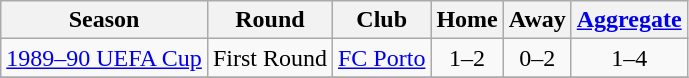<table class="wikitable" style="text-align: center;">
<tr>
<th>Season</th>
<th>Round</th>
<th>Club</th>
<th>Home</th>
<th>Away</th>
<th><a href='#'>Aggregate</a></th>
</tr>
<tr>
<td align="left"><a href='#'>1989–90 UEFA Cup</a></td>
<td align="left">First Round</td>
<td align="left"> <a href='#'>FC Porto</a></td>
<td>1–2</td>
<td>0–2</td>
<td>1–4</td>
</tr>
<tr>
</tr>
</table>
